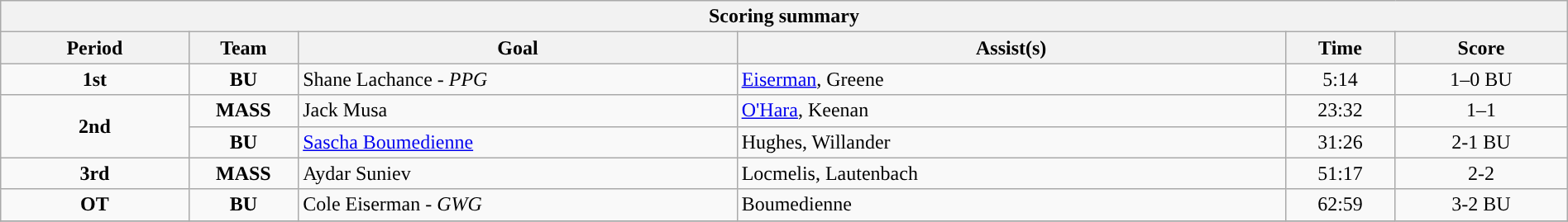<table style="width:100%;" class="wikitable">
<tr>
<th colspan=6>Scoring summary</th>
</tr>
<tr>
<th style="width:12%;">Period</th>
<th style="width:7%;">Team</th>
<th style="width:28%;">Goal</th>
<th style="width:35%;">Assist(s)</th>
<th style="width:7%;">Time</th>
<th style="width:11%;">Score</th>
</tr>
<tr>
<td style="text-align:center;" rowspan="1"><strong>1st</strong></td>
<td align=center><strong>BU</strong></td>
<td>Shane Lachance - <em>PPG</em></td>
<td><a href='#'>Eiserman</a>, Greene</td>
<td align=center>5:14</td>
<td align=center>1–0 BU</td>
</tr>
<tr>
<td style="text-align:center;" rowspan="2"><strong>2nd</strong></td>
<td align=center><strong>MASS</strong></td>
<td>Jack Musa</td>
<td><a href='#'>O'Hara</a>, Keenan</td>
<td align=center>23:32</td>
<td align=center>1–1</td>
</tr>
<tr>
<td align=center><strong>BU</strong></td>
<td><a href='#'>Sascha Boumedienne</a></td>
<td>Hughes, Willander</td>
<td align=center>31:26</td>
<td align=center>2-1 BU</td>
</tr>
<tr>
<td style="text-align:center;" rowspan="1"><strong>3rd</strong></td>
<td align=center><strong>MASS</strong></td>
<td>Aydar Suniev</td>
<td>Locmelis, Lautenbach</td>
<td align=center>51:17</td>
<td align=center>2-2</td>
</tr>
<tr>
<td style="text-align:center;" rowspan="1"><strong>OT</strong></td>
<td align=center><strong>BU</strong></td>
<td>Cole Eiserman - <em>GWG</em></td>
<td>Boumedienne</td>
<td align=center>62:59</td>
<td align=center>3-2 BU</td>
</tr>
<tr>
</tr>
</table>
